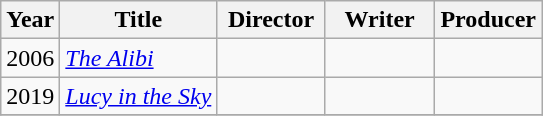<table class="wikitable">
<tr>
<th>Year</th>
<th>Title</th>
<th width=65>Director</th>
<th width=65>Writer</th>
<th width=65>Producer</th>
</tr>
<tr>
<td>2006</td>
<td><em><a href='#'>The Alibi</a></em></td>
<td></td>
<td></td>
<td></td>
</tr>
<tr>
<td>2019</td>
<td><em><a href='#'>Lucy in the Sky</a></em></td>
<td></td>
<td></td>
<td></td>
</tr>
<tr>
</tr>
</table>
